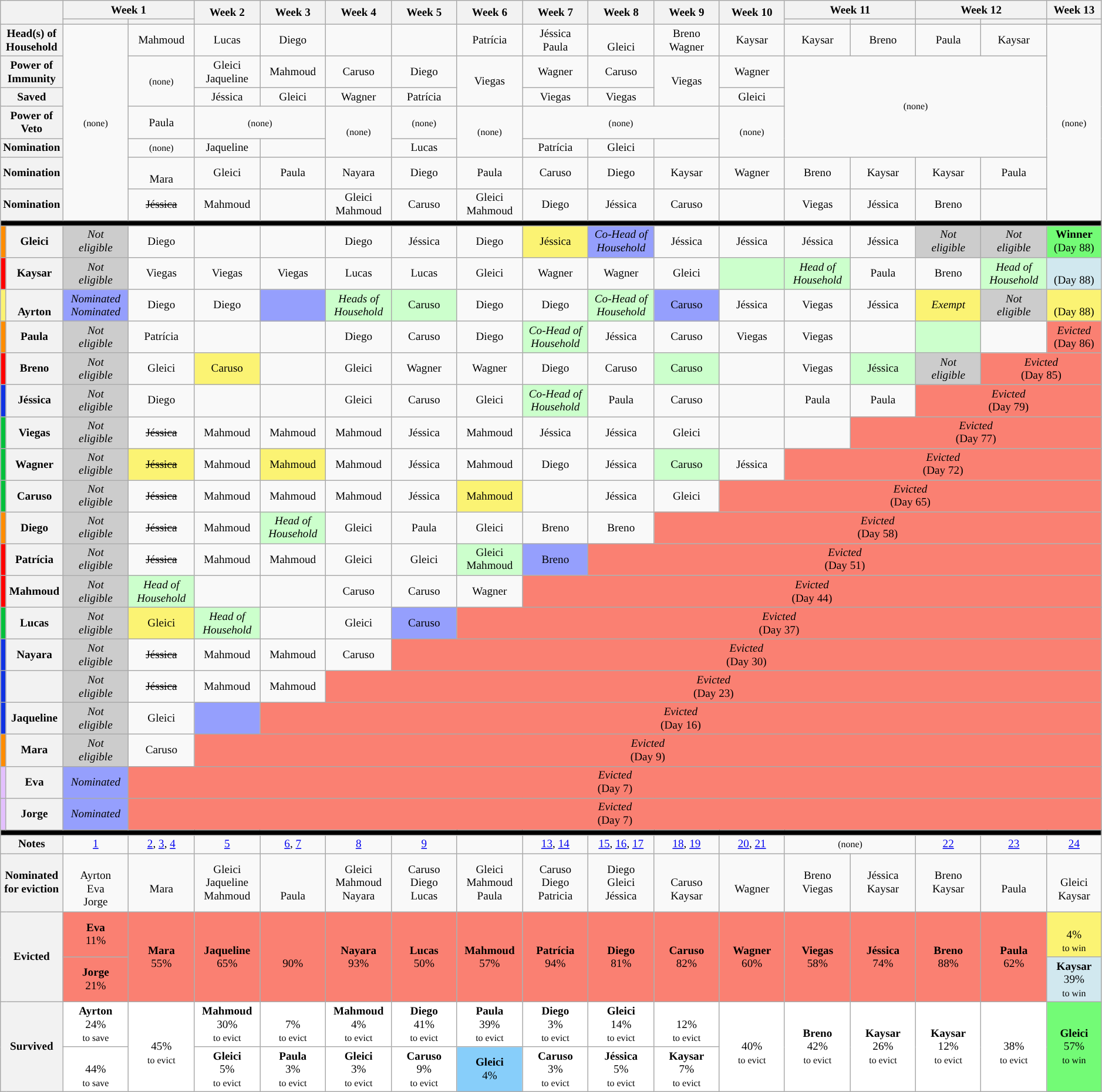<table class="wikitable" style="text-align:center; font-size:80%">
<tr>
<th rowspan="2" colspan="2" style="width:5%"></th>
<th colspan="2" style="width:6%">Week 1</th>
<th rowspan="2" style="width:6%">Week 2</th>
<th rowspan="2" style="width:6%">Week 3</th>
<th rowspan="2" style="width:6%">Week 4</th>
<th rowspan="2" style="width:6%">Week 5</th>
<th rowspan="2" style="width:6%">Week 6</th>
<th rowspan="2" style="width:6%">Week 7</th>
<th rowspan="2" style="width:6%">Week 8</th>
<th rowspan="2" style="width:6%">Week 9</th>
<th rowspan="2" style="width:6%">Week 10</th>
<th colspan="2" style="width:6%">Week 11</th>
<th colspan="2" style="width:6%">Week 12</th>
<th colspan="1" style="width:6%">Week 13</th>
</tr>
<tr>
<th style="width:6%;"></th>
<th style="width:6%;"></th>
<th style="width:6%;"></th>
<th style="width:6%;"></th>
<th style="width:6%;"></th>
<th style="width:6%;"></th>
<th style="width:6%;"></th>
</tr>
<tr>
<th colspan=2>Head(s) of Household</th>
<td rowspan=7><small>(none)</small></td>
<td>Mahmoud</td>
<td>Lucas</td>
<td>Diego</td>
<td></td>
<td></td>
<td>Patrícia</td>
<td>Jéssica<br>Paula</td>
<td><br>Gleici</td>
<td>Breno<br>Wagner</td>
<td>Kaysar</td>
<td>Kaysar</td>
<td>Breno</td>
<td>Paula</td>
<td>Kaysar</td>
<td rowspan=7><small>(none)</small></td>
</tr>
<tr>
<th colspan=2>Power of<br>Immunity </th>
<td rowspan=2><small>(none)</small></td>
<td>Gleici<br>Jaqueline</td>
<td>Mahmoud</td>
<td>Caruso</td>
<td>Diego</td>
<td rowspan=2>Viegas</td>
<td>Wagner</td>
<td>Caruso</td>
<td rowspan=2>Viegas</td>
<td>Wagner</td>
<td rowspan=4 colspan=4><small>(none)</small></td>
</tr>
<tr>
<th colspan=2>Saved </th>
<td>Jéssica</td>
<td>Gleici</td>
<td>Wagner</td>
<td>Patrícia</td>
<td>Viegas</td>
<td>Viegas</td>
<td>Gleici</td>
</tr>
<tr>
<th colspan=2>Power of<br>Veto</th>
<td>Paula</td>
<td colspan=2><small>(none)</small></td>
<td rowspan=2><small>(none)</small></td>
<td><small>(none)</small></td>
<td rowspan=2><small>(none)</small></td>
<td colspan=3><small>(none)</small></td>
<td rowspan=2><small>(none)</small></td>
</tr>
<tr>
<th colspan=2>Nomination<br></th>
<td><small>(none)</small></td>
<td>Jaqueline</td>
<td></td>
<td>Lucas</td>
<td>Patrícia</td>
<td>Gleici</td>
<td></td>
</tr>
<tr>
<th colspan=2>Nomination<br></th>
<td><br>Mara</td>
<td>Gleici</td>
<td>Paula</td>
<td>Nayara</td>
<td>Diego</td>
<td>Paula</td>
<td>Caruso</td>
<td>Diego</td>
<td>Kaysar</td>
<td>Wagner</td>
<td>Breno</td>
<td>Kaysar</td>
<td>Kaysar</td>
<td>Paula</td>
</tr>
<tr>
<th colspan=2>Nomination<br></th>
<td><s>Jéssica</s></td>
<td>Mahmoud</td>
<td></td>
<td>Gleici<br>Mahmoud</td>
<td>Caruso</td>
<td>Gleici<br>Mahmoud</td>
<td>Diego</td>
<td>Jéssica</td>
<td>Caruso</td>
<td></td>
<td>Viegas</td>
<td>Jéssica</td>
<td>Breno</td>
<td></td>
</tr>
<tr>
<td colspan="19" bgcolor="000000"></td>
</tr>
<tr>
<td bgcolor="#FF8C00"></td>
<th>Gleici</th>
<td bgcolor=CCCCCC><em>Not<br>eligible</em></td>
<td>Diego</td>
<td></td>
<td></td>
<td>Diego</td>
<td>Jéssica</td>
<td>Diego</td>
<td bgcolor=FBF373>Jéssica</td>
<td bgcolor=959FFD><em>Co-Head of Household</em></td>
<td>Jéssica</td>
<td>Jéssica</td>
<td>Jéssica</td>
<td>Jéssica</td>
<td bgcolor=CCCCCC><em>Not<br>eligible</em></td>
<td bgcolor=CCCCCC><em>Not<br>eligible</em></td>
<td bgcolor=73FB76><strong>Winner</strong><br>(Day 88)</td>
</tr>
<tr>
<td bgcolor="#FF0000"></td>
<th>Kaysar</th>
<td bgcolor=CCCCCC><em>Not<br>eligible</em></td>
<td>Viegas</td>
<td>Viegas</td>
<td>Viegas</td>
<td>Lucas</td>
<td>Lucas</td>
<td>Gleici</td>
<td>Wagner</td>
<td>Wagner</td>
<td>Gleici</td>
<td bgcolor=CCFFCC></td>
<td bgcolor=CCFFCC><em>Head of<br>Household</em></td>
<td>Paula</td>
<td>Breno</td>
<td bgcolor=CCFFCC><em>Head of<br>Household</em></td>
<td bgcolor=D1E8EF><br>(Day 88)</td>
</tr>
<tr>
<td bgcolor="#FBF373"></td>
<th><br>Ayrton</th>
<td bgcolor="959FFD"><em>Nominated</em><br><em>Nominated</em></td>
<td>Diego</td>
<td>Diego</td>
<td bgcolor=959FFD></td>
<td bgcolor=CCFFCC><em>Heads of<br>Household</em></td>
<td bgcolor=CCFFCC>Caruso</td>
<td>Diego</td>
<td>Diego</td>
<td bgcolor=CCFFCC><em>Co-Head of Household</em></td>
<td bgcolor=959FFD>Caruso</td>
<td>Jéssica</td>
<td>Viegas</td>
<td>Jéssica</td>
<td bgcolor=FBF373><em>Exempt</em></td>
<td bgcolor=CCCCCC><em>Not<br>eligible</em></td>
<td bgcolor=FBF373><strong></strong><br>(Day 88)</td>
</tr>
<tr>
<td bgcolor="#FF8C00"></td>
<th>Paula</th>
<td bgcolor=CCCCCC><em>Not<br>eligible</em></td>
<td>Patrícia</td>
<td></td>
<td></td>
<td>Diego</td>
<td>Caruso</td>
<td>Diego</td>
<td bgcolor=CCFFCC><em>Co-Head of Household</em></td>
<td>Jéssica</td>
<td>Caruso</td>
<td>Viegas</td>
<td>Viegas</td>
<td></td>
<td bgcolor=CCFFCC><em><br></em></td>
<td></td>
<td bgcolor=FA8072><em>Evicted</em><br>(Day 86)</td>
</tr>
<tr>
<td bgcolor="#FF0000"></td>
<th>Breno</th>
<td bgcolor=CCCCCC><em>Not<br>eligible</em></td>
<td>Gleici</td>
<td bgcolor=FBF373>Caruso</td>
<td></td>
<td>Gleici</td>
<td>Wagner</td>
<td>Wagner</td>
<td>Diego</td>
<td>Caruso</td>
<td bgcolor=CCFFCC>Caruso</td>
<td></td>
<td>Viegas</td>
<td bgcolor=CCFFCC>Jéssica</td>
<td bgcolor=CCCCCC><em>Not<br>eligible</em></td>
<td bgcolor=FA8072 colspan=2><em>Evicted</em><br>(Day 85)</td>
</tr>
<tr>
<td bgcolor="#1033E3"></td>
<th>Jéssica</th>
<td bgcolor=CCCCCC><em>Not<br>eligible</em></td>
<td>Diego</td>
<td></td>
<td></td>
<td>Gleici</td>
<td>Caruso</td>
<td>Gleici</td>
<td bgcolor=CCFFCC><em>Co-Head of Household</em></td>
<td>Paula</td>
<td>Caruso</td>
<td></td>
<td>Paula</td>
<td>Paula</td>
<td bgcolor=FA8072 colspan=3><em>Evicted</em><br>(Day 79)</td>
</tr>
<tr>
<td bgcolor="#03C03C"></td>
<th>Viegas</th>
<td bgcolor=CCCCCC><em>Not<br>eligible</em></td>
<td><s>Jéssica</s></td>
<td>Mahmoud</td>
<td>Mahmoud</td>
<td>Mahmoud</td>
<td>Jéssica</td>
<td>Mahmoud</td>
<td>Jéssica</td>
<td>Jéssica</td>
<td>Gleici</td>
<td></td>
<td></td>
<td bgcolor=FA8072 colspan=4><em>Evicted</em><br>(Day 77)</td>
</tr>
<tr>
<td bgcolor="#03C03C"></td>
<th>Wagner</th>
<td bgcolor=CCCCCC><em>Not<br>eligible</em></td>
<td bgcolor=FBF373><s>Jéssica</s></td>
<td>Mahmoud</td>
<td bgcolor=FBF373>Mahmoud</td>
<td>Mahmoud</td>
<td>Jéssica</td>
<td>Mahmoud</td>
<td>Diego</td>
<td>Jéssica</td>
<td bgcolor=CCFFCC>Caruso</td>
<td>Jéssica</td>
<td bgcolor=FA8072 colspan=5><em>Evicted</em><br>(Day 72)</td>
</tr>
<tr>
<td bgcolor="#03C03C"></td>
<th>Caruso</th>
<td bgcolor=CCCCCC><em>Not<br>eligible</em></td>
<td><s>Jéssica</s></td>
<td>Mahmoud</td>
<td>Mahmoud</td>
<td>Mahmoud</td>
<td>Jéssica</td>
<td bgcolor=FBF373>Mahmoud</td>
<td></td>
<td>Jéssica</td>
<td>Gleici</td>
<td bgcolor=FA8072 colspan=6><em>Evicted</em><br>(Day 65)</td>
</tr>
<tr>
<td bgcolor="#FF8C00"></td>
<th>Diego</th>
<td bgcolor=CCCCCC><em>Not<br>eligible</em></td>
<td><s>Jéssica</s></td>
<td>Mahmoud</td>
<td bgcolor=CCFFCC><em>Head of<br>Household</em></td>
<td>Gleici</td>
<td>Paula</td>
<td>Gleici</td>
<td>Breno</td>
<td>Breno</td>
<td bgcolor=FA8072 colspan=7><em>Evicted</em><br>(Day 58)</td>
</tr>
<tr>
<td bgcolor="#FF0000"></td>
<th>Patrícia</th>
<td bgcolor=CCCCCC><em>Not<br>eligible</em></td>
<td><s>Jéssica</s></td>
<td>Mahmoud</td>
<td>Mahmoud</td>
<td>Gleici</td>
<td>Gleici</td>
<td bgcolor=CCFFCC>Gleici<br>Mahmoud</td>
<td bgcolor=959FFD>Breno</td>
<td bgcolor=FA8072 colspan=8><em>Evicted</em><br>(Day 51)</td>
</tr>
<tr>
<td bgcolor="#FF0000"></td>
<th>Mahmoud</th>
<td bgcolor=CCCCCC><em>Not<br>eligible</em></td>
<td bgcolor=CCFFCC><em>Head of<br>Household</em></td>
<td></td>
<td></td>
<td>Caruso</td>
<td>Caruso</td>
<td>Wagner</td>
<td bgcolor=FA8072 colspan=9><em>Evicted</em><br>(Day 44)</td>
</tr>
<tr>
<td bgcolor="#03C03C"></td>
<th>Lucas</th>
<td bgcolor=CCCCCC><em>Not<br>eligible</em></td>
<td bgcolor=FBF373>Gleici</td>
<td bgcolor=CCFFCC><em>Head of<br>Household</em></td>
<td></td>
<td>Gleici</td>
<td bgcolor=959FFD>Caruso </td>
<td bgcolor=FA8072 colspan=10><em>Evicted</em><br>(Day 37)</td>
</tr>
<tr>
<td bgcolor="#1033E3"></td>
<th>Nayara</th>
<td bgcolor=CCCCCC><em>Not<br>eligible</em></td>
<td><s>Jéssica</s></td>
<td>Mahmoud</td>
<td>Mahmoud</td>
<td>Caruso</td>
<td bgcolor=FA8072 colspan=11><em>Evicted</em><br>(Day 30)</td>
</tr>
<tr>
<td bgcolor="#1033E3"></td>
<th></th>
<td bgcolor=CCCCCC><em>Not<br>eligible</em></td>
<td><s>Jéssica</s></td>
<td>Mahmoud</td>
<td>Mahmoud</td>
<td bgcolor=FA8072 colspan=12><em>Evicted</em><br>(Day 23)</td>
</tr>
<tr>
<td bgcolor="#1033E3"></td>
<th>Jaqueline</th>
<td bgcolor=CCCCCC><em>Not<br>eligible</em></td>
<td>Gleici</td>
<td bgcolor=959FFD></td>
<td bgcolor=FA8072 colspan=13><em>Evicted</em><br>(Day 16)</td>
</tr>
<tr>
<td bgcolor="#FF8C00"></td>
<th>Mara</th>
<td bgcolor=CCCCCC><em>Not<br>eligible</em></td>
<td>Caruso</td>
<td bgcolor=FA8072 colspan=14><em>Evicted</em><br>(Day 9)</td>
</tr>
<tr>
<td bgcolor="#E3C0FF"></td>
<th>Eva</th>
<td bgcolor=959FFD><em>Nominated</em></td>
<td bgcolor=FA8072 colspan=15><em>Evicted</em><br>(Day 7)</td>
</tr>
<tr>
<td bgcolor="#E3C0FF"></td>
<th>Jorge</th>
<td bgcolor=959FFD><em>Nominated</em></td>
<td bgcolor=FA8072 colspan=15><em>Evicted</em><br>(Day 7)</td>
</tr>
<tr>
<td colspan="19" bgcolor="000000"></td>
</tr>
<tr>
<th colspan=2>Notes</th>
<td><a href='#'>1</a></td>
<td><a href='#'>2</a>, <a href='#'>3</a>, <a href='#'>4</a></td>
<td><a href='#'>5</a></td>
<td><a href='#'>6</a>, <a href='#'>7</a></td>
<td><a href='#'>8</a></td>
<td><a href='#'>9</a></td>
<td></td>
<td><a href='#'>13</a>, <a href='#'>14</a></td>
<td><a href='#'>15</a>, <a href='#'>16</a>, <a href='#'>17</a></td>
<td><a href='#'>18</a>, <a href='#'>19</a></td>
<td><a href='#'>20</a>, <a href='#'>21</a></td>
<td colspan=2><small>(none)</small></td>
<td><a href='#'>22</a></td>
<td><a href='#'>23</a></td>
<td><a href='#'>24</a></td>
</tr>
<tr>
<th colspan=2>Nominated<br>for eviction</th>
<td><br>Ayrton<br>Eva<br>Jorge</td>
<td><br>Mara</td>
<td>Gleici<br>Jaqueline<br>Mahmoud</td>
<td><br><br>Paula</td>
<td>Gleici<br>Mahmoud<br>Nayara</td>
<td>Caruso<br>Diego<br>Lucas</td>
<td>Gleici<br>Mahmoud<br>Paula</td>
<td>Caruso<br>Diego<br>Patricia</td>
<td>Diego<br>Gleici<br>Jéssica</td>
<td><br>Caruso<br>Kaysar</td>
<td><br>Wagner</td>
<td>Breno<br>Viegas</td>
<td>Jéssica<br>Kaysar</td>
<td>Breno<br>Kaysar</td>
<td><br>Paula</td>
<td><br>Gleici<br>Kaysar</td>
</tr>
<tr>
<th rowspan=2 colspan=2>Evicted</th>
<td rowspan=1 bgcolor=FA8072><strong>Eva</strong><br>11%<br><small></small></td>
<td rowspan=2 bgcolor=FA8072><strong>Mara</strong><br>55%<br><small></small></td>
<td rowspan=2 bgcolor=FA8072><strong>Jaqueline</strong><br>65%<br><small></small></td>
<td rowspan=2 bgcolor=FA8072><strong></strong><br>90%<br><small></small></td>
<td rowspan=2 bgcolor=FA8072><strong>Nayara</strong><br>93%<br><small></small></td>
<td rowspan=2 bgcolor=FA8072><strong>Lucas</strong><br>50%<br><small></small></td>
<td rowspan=2 bgcolor=FA8072><strong>Mahmoud</strong><br>57%<br><small></small></td>
<td rowspan=2 bgcolor=FA8072><strong>Patrícia</strong><br>94%<br><small></small></td>
<td rowspan=2 bgcolor=FA8072><strong>Diego</strong><br>81%<br><small></small></td>
<td rowspan=2 bgcolor=FA8072><strong>Caruso</strong><br>82%<br><small></small></td>
<td rowspan=2 bgcolor=FA8072><strong>Wagner</strong><br>60%<br><small></small></td>
<td rowspan=2 bgcolor=FA8072><strong>Viegas</strong><br>58%<br><small></small></td>
<td rowspan=2 bgcolor=FA8072><strong>Jéssica</strong><br>74%<br><small></small></td>
<td rowspan=2 bgcolor=FA8072><strong>Breno</strong><br>88%<br><small></small></td>
<td rowspan=2 bgcolor=FA8072><strong>Paula</strong><br>62%<br><small></small></td>
<td rowspan=1 bgcolor=FBF373><strong></strong><br>4%<br><small>to win</small></td>
</tr>
<tr>
<td rowspan=1 bgcolor=FA8072><strong>Jorge</strong><br>21%<br><small></small></td>
<td rowspan=1 bgcolor=D1E8EF><strong>Kaysar</strong><br>39%<br><small>to win</small></td>
</tr>
<tr>
<th rowspan=2 colspan=2>Survived</th>
<td rowspan=1 bgcolor=FFFFFF><strong>Ayrton</strong><br>24%<br><small>to save</small></td>
<td rowspan=2 bgcolor=FFFFFF><strong></strong><br>45%<br><small>to evict</small></td>
<td rowspan=1 bgcolor=FFFFFF><strong>Mahmoud</strong><br>30%<br><small>to evict</small></td>
<td rowspan=1 bgcolor=FFFFFF><strong></strong><br>7%<br><small>to evict</small></td>
<td rowspan=1 bgcolor=FFFFFF><strong>Mahmoud</strong><br>4%<br><small>to evict</small></td>
<td rowspan=1 bgcolor=FFFFFF><strong>Diego</strong><br>41%<br><small>to evict</small></td>
<td rowspan=1 bgcolor=FFFFFF><strong>Paula</strong><br>39%<br><small>to evict</small></td>
<td rowspan=1 bgcolor=FFFFFF><strong>Diego</strong><br>3%<br><small>to evict</small></td>
<td rowspan=1 bgcolor=FFFFFF><strong>Gleici</strong><br>14%<br><small>to evict</small></td>
<td rowspan=1 bgcolor=FFFFFF><strong></strong><br>12%<br><small>to evict</small></td>
<td rowspan=2 bgcolor=FFFFFF><strong></strong><br>40%<br><small>to evict</small></td>
<td rowspan=2 bgcolor=FFFFFF><strong>Breno</strong><br>42%<br><small>to evict</small></td>
<td rowspan=2 bgcolor=FFFFFF><strong>Kaysar</strong><br>26%<br><small>to evict</small></td>
<td rowspan=2 bgcolor=FFFFFF><strong>Kaysar</strong><br>12%<br><small>to evict</small></td>
<td rowspan=2 bgcolor=FFFFFF><strong></strong><br>38%<br><small>to evict</small></td>
<td rowspan=2 bgcolor=73FB76><strong>Gleici</strong><br>57%<br><small>to win</small></td>
</tr>
<tr>
<td rowspan=1 bgcolor=FFFFFF><strong></strong><br>44%<br><small>to save</small></td>
<td rowspan=1 bgcolor=FFFFFF><strong>Gleici</strong><br>5%<br><small>to evict</small></td>
<td rowspan=1 bgcolor=FFFFFF><strong>Paula</strong><br>3%<br><small>to evict</small></td>
<td rowspan=1 bgcolor=FFFFFF><strong>Gleici</strong><br>3%<br><small>to evict</small></td>
<td rowspan=1 bgcolor=FFFFFF><strong>Caruso</strong><br>9%<br><small>to evict</small></td>
<td rowspan=1 bgcolor=87CEFA><strong>Gleici</strong><br>4%<br><small></small></td>
<td rowspan=1 bgcolor=FFFFFF><strong>Caruso</strong><br>3%<br><small>to evict</small></td>
<td rowspan=1 bgcolor=FFFFFF><strong>Jéssica</strong><br>5%<br><small>to evict</small></td>
<td rowspan=1 bgcolor=FFFFFF><strong>Kaysar</strong><br>7%<br><small>to evict</small></td>
</tr>
</table>
